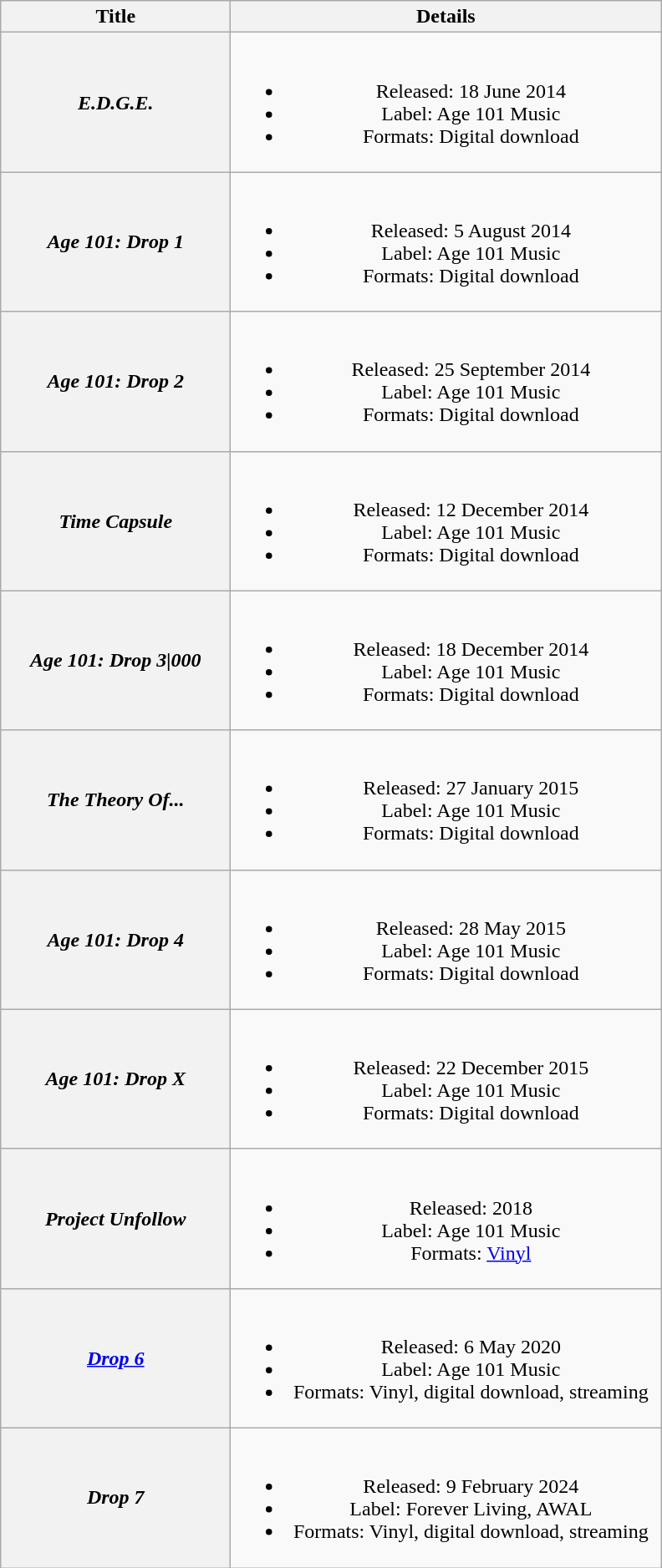<table class="wikitable plainrowheaders" style="text-align:center;">
<tr>
<th scope="col" rowspan="1" style="width:11em;">Title</th>
<th scope="col" rowspan="1" style="width:21em;">Details</th>
</tr>
<tr>
<th scope="row"><em>E.D.G.E.</em></th>
<td><br><ul><li>Released: 18 June 2014</li><li>Label: Age 101 Music</li><li>Formats: Digital download</li></ul></td>
</tr>
<tr>
<th scope="row"><em>Age 101: Drop 1</em></th>
<td><br><ul><li>Released: 5 August 2014</li><li>Label: Age 101 Music</li><li>Formats: Digital download</li></ul></td>
</tr>
<tr>
<th scope="row"><em>Age 101: Drop 2</em></th>
<td><br><ul><li>Released: 25 September 2014</li><li>Label: Age 101 Music</li><li>Formats: Digital download</li></ul></td>
</tr>
<tr>
<th scope="row"><em>Time Capsule</em></th>
<td><br><ul><li>Released: 12 December 2014</li><li>Label: Age 101 Music</li><li>Formats: Digital download</li></ul></td>
</tr>
<tr>
<th scope="row"><em>Age 101: Drop 3|000</em></th>
<td><br><ul><li>Released: 18 December 2014</li><li>Label: Age 101 Music</li><li>Formats: Digital download</li></ul></td>
</tr>
<tr>
<th scope="row"><em>The Theory Of...</em><br></th>
<td><br><ul><li>Released: 27 January 2015</li><li>Label: Age 101 Music</li><li>Formats: Digital download</li></ul></td>
</tr>
<tr>
<th scope="row"><em>Age 101: Drop 4</em></th>
<td><br><ul><li>Released: 28 May 2015</li><li>Label: Age 101 Music</li><li>Formats: Digital download</li></ul></td>
</tr>
<tr>
<th scope="row"><em>Age 101: Drop X</em></th>
<td><br><ul><li>Released: 22 December 2015</li><li>Label: Age 101 Music</li><li>Formats: Digital download</li></ul></td>
</tr>
<tr>
<th scope="row"><em>Project Unfollow</em></th>
<td><br><ul><li>Released: 2018</li><li>Label: Age 101 Music</li><li>Formats: <a href='#'>Vinyl</a></li></ul></td>
</tr>
<tr>
<th scope="row"><em><a href='#'>Drop 6</a></em></th>
<td><br><ul><li>Released: 6 May 2020</li><li>Label: Age 101 Music</li><li>Formats: Vinyl, digital download, streaming</li></ul></td>
</tr>
<tr>
<th scope="row"><em>Drop 7</em></th>
<td><br><ul><li>Released: 9 February 2024</li><li>Label: Forever Living, AWAL</li><li>Formats: Vinyl, digital download, streaming</li></ul></td>
</tr>
</table>
